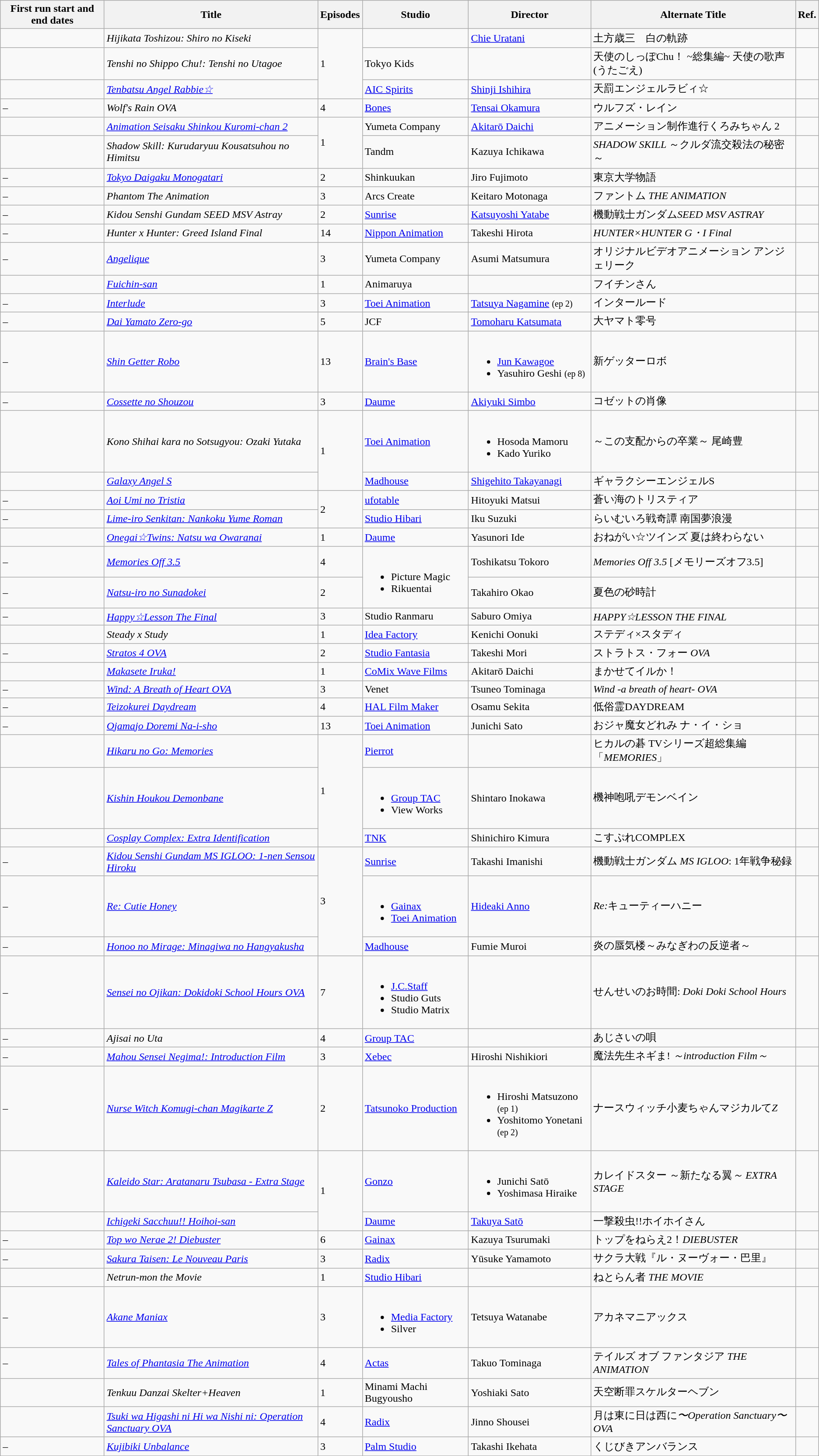<table class="wikitable sortable mw-collapsible">
<tr>
<th>First run start and end dates</th>
<th>Title</th>
<th>Episodes</th>
<th>Studio</th>
<th>Director</th>
<th>Alternate Title</th>
<th>Ref.</th>
</tr>
<tr>
<td></td>
<td><em>Hijikata Toshizou: Shiro no Kiseki</em></td>
<td rowspan="3">1</td>
<td></td>
<td><a href='#'>Chie Uratani</a></td>
<td>土方歳三　白の軌跡</td>
<td></td>
</tr>
<tr>
<td></td>
<td><em>Tenshi no Shippo Chu!: Tenshi no Utagoe</em></td>
<td>Tokyo Kids</td>
<td></td>
<td>天使のしっぽChu！ ~総集編~ 天使の歌声 (うたごえ)</td>
<td></td>
</tr>
<tr>
<td></td>
<td><a href='#'><em>Tenbatsu Angel Rabbie☆</em></a></td>
<td><a href='#'>AIC Spirits</a></td>
<td><a href='#'>Shinji Ishihira</a></td>
<td>天罰エンジェルラビィ☆</td>
<td></td>
</tr>
<tr>
<td> – </td>
<td><em>Wolf's Rain OVA</em></td>
<td>4</td>
<td><a href='#'>Bones</a></td>
<td><a href='#'>Tensai Okamura</a></td>
<td>ウルフズ・レイン</td>
<td></td>
</tr>
<tr>
<td></td>
<td><a href='#'><em>Animation Seisaku Shinkou Kuromi-chan 2</em></a></td>
<td rowspan="2">1</td>
<td>Yumeta Company</td>
<td><a href='#'>Akitarō Daichi</a></td>
<td>アニメーション制作進行くろみちゃん 2</td>
<td></td>
</tr>
<tr>
<td></td>
<td><em>Shadow Skill: Kurudaryuu Kousatsuhou no Himitsu</em></td>
<td>Tandm</td>
<td>Kazuya Ichikawa</td>
<td><em>SHADOW SKILL</em> ～クルダ流交殺法の秘密～</td>
<td></td>
</tr>
<tr>
<td> – </td>
<td><em><a href='#'>Tokyo Daigaku Monogatari</a></em></td>
<td>2</td>
<td>Shinkuukan</td>
<td>Jiro Fujimoto</td>
<td>東京大学物語</td>
<td></td>
</tr>
<tr>
<td> – </td>
<td><em>Phantom The Animation</em></td>
<td>3</td>
<td>Arcs Create</td>
<td>Keitaro Motonaga</td>
<td>ファントム <em>THE ANIMATION</em></td>
<td></td>
</tr>
<tr>
<td> – </td>
<td><em>Kidou Senshi Gundam SEED MSV Astray</em></td>
<td>2</td>
<td><a href='#'>Sunrise</a></td>
<td><a href='#'>Katsuyoshi Yatabe</a></td>
<td>機動戦士ガンダム<em>SEED MSV ASTRAY</em></td>
<td></td>
</tr>
<tr>
<td> – </td>
<td><em>Hunter x Hunter: Greed Island Final</em></td>
<td>14</td>
<td><a href='#'>Nippon Animation</a></td>
<td>Takeshi Hirota</td>
<td><em>HUNTER×HUNTER G・I Final</em></td>
<td></td>
</tr>
<tr>
<td> – </td>
<td><em><a href='#'>Angelique</a></em></td>
<td>3</td>
<td>Yumeta Company</td>
<td>Asumi Matsumura</td>
<td>オリジナルビデオアニメーション アンジェリーク</td>
<td></td>
</tr>
<tr>
<td></td>
<td><em><a href='#'>Fuichin-san</a></em></td>
<td>1</td>
<td>Animaruya</td>
<td></td>
<td>フイチンさん</td>
<td></td>
</tr>
<tr>
<td> – </td>
<td><em><a href='#'>Interlude</a></em></td>
<td>3</td>
<td><a href='#'>Toei Animation</a></td>
<td><a href='#'>Tatsuya Nagamine</a> <small>(ep 2)</small></td>
<td>インタールード</td>
<td></td>
</tr>
<tr>
<td> – </td>
<td><em><a href='#'>Dai Yamato Zero-go</a></em></td>
<td>5</td>
<td>JCF</td>
<td><a href='#'>Tomoharu Katsumata</a></td>
<td>大ヤマト零号</td>
<td></td>
</tr>
<tr>
<td> – </td>
<td><em><a href='#'>Shin Getter Robo</a></em></td>
<td>13</td>
<td><a href='#'>Brain's Base</a></td>
<td><br><ul><li><a href='#'>Jun Kawagoe</a></li><li>Yasuhiro Geshi <small>(ep 8)</small></li></ul></td>
<td>新ゲッターロボ</td>
<td></td>
</tr>
<tr>
<td> – </td>
<td><em><a href='#'>Cossette no Shouzou</a></em></td>
<td>3</td>
<td><a href='#'>Daume</a></td>
<td><a href='#'>Akiyuki Simbo</a></td>
<td>コゼットの肖像</td>
<td></td>
</tr>
<tr>
<td></td>
<td><em>Kono Shihai kara no Sotsugyou: Ozaki Yutaka</em></td>
<td rowspan="2">1</td>
<td><a href='#'>Toei Animation</a></td>
<td><br><ul><li>Hosoda Mamoru</li><li>Kado Yuriko</li></ul></td>
<td>～この支配からの卒業～ 尾崎豊</td>
<td></td>
</tr>
<tr>
<td></td>
<td><a href='#'><em>Galaxy Angel S</em></a></td>
<td><a href='#'>Madhouse</a></td>
<td><a href='#'>Shigehito Takayanagi</a></td>
<td>ギャラクシーエンジェルS</td>
<td></td>
</tr>
<tr>
<td> – </td>
<td><em><a href='#'>Aoi Umi no Tristia</a></em></td>
<td rowspan="2">2</td>
<td><a href='#'>ufotable</a></td>
<td>Hitoyuki Matsui</td>
<td>蒼い海のトリスティア</td>
<td></td>
</tr>
<tr>
<td> – </td>
<td><em><a href='#'>Lime-iro Senkitan: Nankoku Yume Roman</a></em></td>
<td><a href='#'>Studio Hibari</a></td>
<td>Iku Suzuki</td>
<td>らいむいろ戦奇譚 南国夢浪漫</td>
<td></td>
</tr>
<tr>
<td></td>
<td><em><a href='#'>Onegai☆Twins: Natsu wa Owaranai</a></em></td>
<td>1</td>
<td><a href='#'>Daume</a></td>
<td>Yasunori Ide</td>
<td>おねがい☆ツインズ 夏は終わらない</td>
<td></td>
</tr>
<tr>
<td> – </td>
<td><em><a href='#'>Memories Off 3.5</a></em></td>
<td>4</td>
<td rowspan="2"><br><ul><li>Picture Magic</li><li>Rikuentai</li></ul></td>
<td>Toshikatsu Tokoro</td>
<td><em>Memories Off 3.5</em> [メモリーズオフ3.5]</td>
<td></td>
</tr>
<tr>
<td> – </td>
<td><em><a href='#'>Natsu-iro no Sunadokei</a></em></td>
<td>2</td>
<td>Takahiro Okao</td>
<td>夏色の砂時計</td>
<td></td>
</tr>
<tr>
<td> – </td>
<td><a href='#'><em>Happy☆Lesson The Final</em></a></td>
<td>3</td>
<td>Studio Ranmaru</td>
<td>Saburo Omiya</td>
<td><em>HAPPY☆LESSON THE FINAL</em></td>
<td></td>
</tr>
<tr>
<td></td>
<td><em>Steady x Study</em></td>
<td>1</td>
<td><a href='#'>Idea Factory</a></td>
<td>Kenichi Oonuki</td>
<td>ステディ×スタディ</td>
<td></td>
</tr>
<tr>
<td> – </td>
<td><a href='#'><em>Stratos 4 OVA</em></a></td>
<td>2</td>
<td><a href='#'>Studio Fantasia</a></td>
<td>Takeshi Mori</td>
<td>ストラトス・フォー <em>OVA</em></td>
<td></td>
</tr>
<tr>
<td></td>
<td><em><a href='#'>Makasete Iruka!</a></em></td>
<td>1</td>
<td><a href='#'>CoMix Wave Films</a></td>
<td>Akitarō Daichi</td>
<td>まかせてイルか！</td>
<td></td>
</tr>
<tr>
<td> – </td>
<td><a href='#'><em>Wind: A Breath of Heart OVA</em></a></td>
<td>3</td>
<td>Venet</td>
<td>Tsuneo Tominaga</td>
<td><em>Wind -a breath of heart- OVA</em></td>
<td></td>
</tr>
<tr>
<td> – </td>
<td><em><a href='#'>Teizokurei Daydream</a></em></td>
<td>4</td>
<td><a href='#'>HAL Film Maker</a></td>
<td>Osamu Sekita</td>
<td>低俗霊DAYDREAM</td>
<td></td>
</tr>
<tr>
<td> – </td>
<td><em><a href='#'>Ojamajo Doremi Na-i-sho</a></em></td>
<td>13</td>
<td><a href='#'>Toei Animation</a></td>
<td>Junichi Sato</td>
<td>おジャ魔女どれみ ナ・イ・ショ</td>
<td></td>
</tr>
<tr>
<td></td>
<td><a href='#'><em>Hikaru no Go: Memories</em></a></td>
<td rowspan="3">1</td>
<td><a href='#'>Pierrot</a></td>
<td></td>
<td>ヒカルの碁 TVシリーズ超総集編「<em>MEMORIES</em>」</td>
<td></td>
</tr>
<tr>
<td></td>
<td><em><a href='#'>Kishin Houkou Demonbane</a></em></td>
<td><br><ul><li><a href='#'>Group TAC</a></li><li>View Works</li></ul></td>
<td>Shintaro Inokawa</td>
<td>機神咆吼デモンベイン</td>
<td></td>
</tr>
<tr>
<td></td>
<td><a href='#'><em>Cosplay Complex: Extra Identification</em></a></td>
<td><a href='#'>TNK</a></td>
<td>Shinichiro Kimura</td>
<td>こすぷれCOMPLEX</td>
<td></td>
</tr>
<tr>
<td> – </td>
<td><a href='#'><em>Kidou Senshi Gundam MS IGLOO: 1-nen Sensou Hiroku</em></a></td>
<td rowspan="3">3</td>
<td><a href='#'>Sunrise</a></td>
<td>Takashi Imanishi</td>
<td>機動戦士ガンダム <em>MS IGLOO</em>: 1年戦争秘録</td>
<td></td>
</tr>
<tr>
<td> – </td>
<td><em><a href='#'>Re: Cutie Honey</a></em></td>
<td><br><ul><li><a href='#'>Gainax</a></li><li><a href='#'>Toei Animation</a></li></ul></td>
<td><a href='#'>Hideaki Anno</a></td>
<td><em>Re:</em>キューティーハニー</td>
<td></td>
</tr>
<tr>
<td> – </td>
<td><a href='#'><em>Honoo no Mirage: Minagiwa no Hangyakusha</em></a></td>
<td><a href='#'>Madhouse</a></td>
<td>Fumie Muroi</td>
<td>炎の蜃気楼～みなぎわの反逆者～</td>
<td></td>
</tr>
<tr>
<td> – </td>
<td><a href='#'><em>Sensei no Ojikan: Dokidoki School Hours OVA</em></a></td>
<td>7</td>
<td><br><ul><li><a href='#'>J.C.Staff</a></li><li>Studio Guts</li><li>Studio Matrix</li></ul></td>
<td></td>
<td>せんせいのお時間: <em>Doki Doki School Hours</em></td>
<td></td>
</tr>
<tr>
<td> – </td>
<td><em>Ajisai no Uta</em></td>
<td>4</td>
<td><a href='#'>Group TAC</a></td>
<td></td>
<td>あじさいの唄</td>
<td></td>
</tr>
<tr>
<td> – </td>
<td><a href='#'><em>Mahou Sensei Negima!: Introduction Film</em></a></td>
<td>3</td>
<td><a href='#'>Xebec</a></td>
<td>Hiroshi Nishikiori</td>
<td>魔法先生ネギま! <em>～introduction Film～</em></td>
<td></td>
</tr>
<tr>
<td> – </td>
<td><em><a href='#'>Nurse Witch Komugi-chan Magikarte Z</a></em></td>
<td>2</td>
<td><a href='#'>Tatsunoko Production</a></td>
<td><br><ul><li>Hiroshi Matsuzono <small>(ep 1)</small></li><li>Yoshitomo Yonetani <small>(ep 2)</small></li></ul></td>
<td>ナースウィッチ小麦ちゃんマジカルて<em>Z</em></td>
<td></td>
</tr>
<tr>
<td></td>
<td><a href='#'><em>Kaleido Star: Aratanaru Tsubasa - Extra Stage</em></a></td>
<td rowspan="2">1</td>
<td><a href='#'>Gonzo</a></td>
<td><br><ul><li>Junichi Satō</li><li>Yoshimasa Hiraike</li></ul></td>
<td>カレイドスター ～新たなる翼<em>～ EXTRA STAGE</em></td>
<td></td>
</tr>
<tr>
<td></td>
<td><a href='#'><em>Ichigeki Sacchuu!! Hoihoi-san</em></a></td>
<td><a href='#'>Daume</a></td>
<td><a href='#'>Takuya Satō</a></td>
<td>一撃殺虫!!ホイホイさん</td>
<td></td>
</tr>
<tr>
<td> – </td>
<td><a href='#'><em>Top wo Nerae 2! Diebuster</em></a></td>
<td>6</td>
<td><a href='#'>Gainax</a></td>
<td>Kazuya Tsurumaki</td>
<td>トップをねらえ2！<em>DIEBUSTER</em></td>
<td></td>
</tr>
<tr>
<td> – </td>
<td><em><a href='#'>Sakura Taisen: Le Nouveau Paris</a></em></td>
<td>3</td>
<td><a href='#'>Radix</a></td>
<td>Yūsuke Yamamoto</td>
<td>サクラ大戦『ル・ヌーヴォー・巴里』</td>
<td></td>
</tr>
<tr>
<td></td>
<td><em>Netrun-mon the Movie</em></td>
<td>1</td>
<td><a href='#'>Studio Hibari</a></td>
<td></td>
<td>ねとらん者 <em>THE MOVIE</em></td>
<td></td>
</tr>
<tr>
<td> – </td>
<td><em><a href='#'>Akane Maniax</a></em></td>
<td>3</td>
<td><br><ul><li><a href='#'>Media Factory</a></li><li>Silver</li></ul></td>
<td>Tetsuya Watanabe</td>
<td>アカネマニアックス</td>
<td></td>
</tr>
<tr>
<td> – </td>
<td><a href='#'><em>Tales of Phantasia The Animation</em></a></td>
<td>4</td>
<td><a href='#'>Actas</a></td>
<td>Takuo Tominaga</td>
<td>テイルズ オブ ファンタジア <em>THE ANIMATION</em></td>
<td></td>
</tr>
<tr>
<td></td>
<td><em>Tenkuu Danzai Skelter+Heaven</em></td>
<td>1</td>
<td>Minami Machi Bugyousho</td>
<td>Yoshiaki Sato</td>
<td>天空断罪スケルターヘブン</td>
<td></td>
</tr>
<tr>
<td></td>
<td><a href='#'><em>Tsuki wa Higashi ni Hi wa Nishi ni: Operation Sanctuary OVA</em></a></td>
<td>4</td>
<td><a href='#'>Radix</a></td>
<td>Jinno Shousei</td>
<td>月は東に日は西に<em>〜Operation Sanctuary〜 OVA</em></td>
<td></td>
</tr>
<tr>
<td> – </td>
<td><em><a href='#'>Kujibiki Unbalance</a></em></td>
<td>3</td>
<td><a href='#'>Palm Studio</a></td>
<td>Takashi Ikehata</td>
<td>くじびきアンバランス</td>
<td></td>
</tr>
</table>
